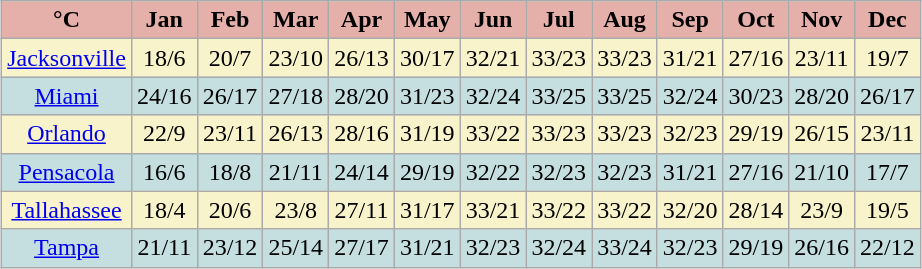<table class="wikitable" style="text-align:center; margin-left: auto; margin-right: auto; border: none;">
<tr style="background:#e5afaa; color:#000">
<td><strong>°C</strong></td>
<td><strong>Jan</strong></td>
<td><strong>Feb</strong></td>
<td><strong>Mar</strong></td>
<td><strong>Apr</strong></td>
<td><strong>May</strong></td>
<td><strong>Jun</strong></td>
<td><strong>Jul</strong></td>
<td><strong>Aug</strong></td>
<td><strong>Sep</strong></td>
<td><strong>Oct</strong></td>
<td><strong>Nov</strong></td>
<td><strong>Dec</strong></td>
</tr>
<tr style="background:#f8f3ca; color:#000">
<td><a href='#'>Jacksonville</a></td>
<td>18/6</td>
<td>20/7</td>
<td>23/10</td>
<td>26/13</td>
<td>30/17</td>
<td>32/21</td>
<td>33/23</td>
<td>33/23</td>
<td>31/21</td>
<td>27/16</td>
<td>23/11</td>
<td>19/7</td>
</tr>
<tr style="background:#c5dfe1; color:#000">
<td><a href='#'>Miami</a></td>
<td>24/16</td>
<td>26/17</td>
<td>27/18</td>
<td>28/20</td>
<td>31/23</td>
<td>32/24</td>
<td>33/25</td>
<td>33/25</td>
<td>32/24</td>
<td>30/23</td>
<td>28/20</td>
<td>26/17</td>
</tr>
<tr style="background:#f8f3ca; color:#000">
<td><a href='#'>Orlando</a></td>
<td>22/9</td>
<td>23/11</td>
<td>26/13</td>
<td>28/16</td>
<td>31/19</td>
<td>33/22</td>
<td>33/23</td>
<td>33/23</td>
<td>32/23</td>
<td>29/19</td>
<td>26/15</td>
<td>23/11</td>
</tr>
<tr style="background:#c5dfe1; color:#000">
<td><a href='#'>Pensacola</a></td>
<td>16/6</td>
<td>18/8</td>
<td>21/11</td>
<td>24/14</td>
<td>29/19</td>
<td>32/22</td>
<td>32/23</td>
<td>32/23</td>
<td>31/21</td>
<td>27/16</td>
<td>21/10</td>
<td>17/7</td>
</tr>
<tr style="background:#f8f3ca; color:#000">
<td><a href='#'>Tallahassee</a></td>
<td>18/4</td>
<td>20/6</td>
<td>23/8</td>
<td>27/11</td>
<td>31/17</td>
<td>33/21</td>
<td>33/22</td>
<td>33/22</td>
<td>32/20</td>
<td>28/14</td>
<td>23/9</td>
<td>19/5</td>
</tr>
<tr style="background:#c5dfe1; color:#000">
<td><a href='#'>Tampa</a></td>
<td>21/11</td>
<td>23/12</td>
<td>25/14</td>
<td>27/17</td>
<td>31/21</td>
<td>32/23</td>
<td>32/24</td>
<td>33/24</td>
<td>32/23</td>
<td>29/19</td>
<td>26/16</td>
<td>22/12</td>
</tr>
</table>
